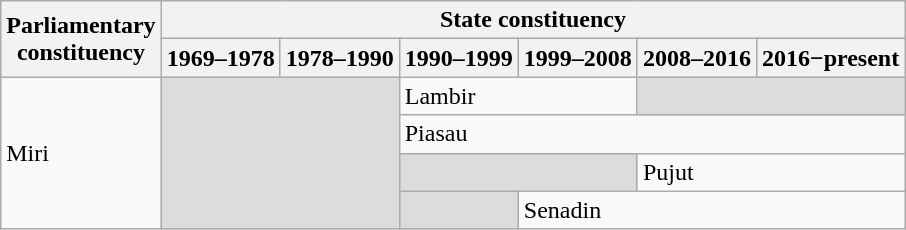<table class="wikitable">
<tr>
<th rowspan="2">Parliamentary<br>constituency</th>
<th colspan="6">State constituency</th>
</tr>
<tr>
<th>1969–1978</th>
<th>1978–1990</th>
<th>1990–1999</th>
<th>1999–2008</th>
<th>2008–2016</th>
<th>2016−present</th>
</tr>
<tr>
<td rowspan="4">Miri</td>
<td colspan="2" rowspan="4" bgcolor="dcdcdc"></td>
<td colspan="2">Lambir</td>
<td colspan="2" bgcolor="dcdcdc"></td>
</tr>
<tr>
<td colspan="4">Piasau</td>
</tr>
<tr>
<td colspan="2" bgcolor="dcdcdc"></td>
<td colspan="2">Pujut</td>
</tr>
<tr>
<td bgcolor="dcdcdc"></td>
<td colspan="3">Senadin</td>
</tr>
</table>
